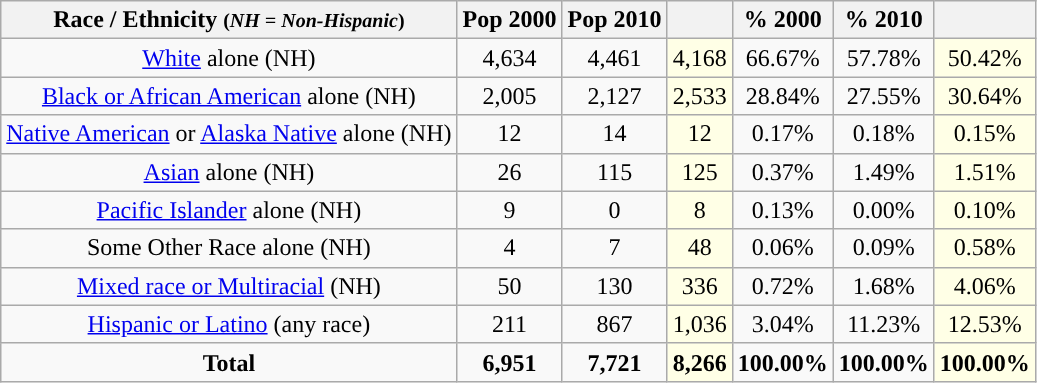<table class="wikitable" style="text-align:center;">
<tr>
<th>Race / Ethnicity <small>(<em>NH = Non-Hispanic</em>)</small></th>
<th>Pop 2000</th>
<th>Pop 2010</th>
<th></th>
<th>% 2000</th>
<th>% 2010</th>
<th></th>
</tr>
<tr>
<td><a href='#'>White</a> alone (NH)</td>
<td>4,634</td>
<td>4,461</td>
<td style='background: #ffffe6;'>4,168</td>
<td>66.67%</td>
<td>57.78%</td>
<td style='background: #ffffe6;'>50.42%</td>
</tr>
<tr>
<td><a href='#'>Black or African American</a> alone (NH)</td>
<td>2,005</td>
<td>2,127</td>
<td style='background: #ffffe6;'>2,533</td>
<td>28.84%</td>
<td>27.55%</td>
<td style='background: #ffffe6;'>30.64%</td>
</tr>
<tr>
<td><a href='#'>Native American</a> or <a href='#'>Alaska Native</a> alone (NH)</td>
<td>12</td>
<td>14</td>
<td style='background: #ffffe6;'>12</td>
<td>0.17%</td>
<td>0.18%</td>
<td style='background: #ffffe6;'>0.15%</td>
</tr>
<tr>
<td><a href='#'>Asian</a> alone (NH)</td>
<td>26</td>
<td>115</td>
<td style='background: #ffffe6;'>125</td>
<td>0.37%</td>
<td>1.49%</td>
<td style='background: #ffffe6;'>1.51%</td>
</tr>
<tr>
<td><a href='#'>Pacific Islander</a> alone (NH)</td>
<td>9</td>
<td>0</td>
<td style='background: #ffffe6;'>8</td>
<td>0.13%</td>
<td>0.00%</td>
<td style='background: #ffffe6;'>0.10%</td>
</tr>
<tr>
<td>Some Other Race alone (NH)</td>
<td>4</td>
<td>7</td>
<td style='background: #ffffe6;'>48</td>
<td>0.06%</td>
<td>0.09%</td>
<td style='background: #ffffe6;'>0.58%</td>
</tr>
<tr>
<td><a href='#'>Mixed race or Multiracial</a> (NH)</td>
<td>50</td>
<td>130</td>
<td style='background: #ffffe6;'>336</td>
<td>0.72%</td>
<td>1.68%</td>
<td style='background: #ffffe6;'>4.06%</td>
</tr>
<tr>
<td><a href='#'>Hispanic or Latino</a> (any race)</td>
<td>211</td>
<td>867</td>
<td style='background: #ffffe6;'>1,036</td>
<td>3.04%</td>
<td>11.23%</td>
<td style='background: #ffffe6;'>12.53%</td>
</tr>
<tr>
<td><strong>Total</strong></td>
<td><strong>6,951</strong></td>
<td><strong>7,721</strong></td>
<td style='background: #ffffe6;'><strong>8,266</strong></td>
<td><strong>100.00%</strong></td>
<td><strong>100.00%</strong></td>
<td style='background: #ffffe6;'><strong>100.00%</strong></td>
</tr>
</table>
